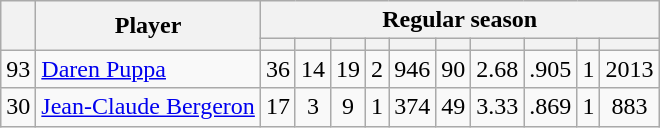<table class="wikitable plainrowheaders" style="text-align:center;">
<tr>
<th scope="col" rowspan="2"></th>
<th scope="col" rowspan="2">Player</th>
<th scope=colgroup colspan=10>Regular season</th>
</tr>
<tr>
<th scope="col"></th>
<th scope="col"></th>
<th scope="col"></th>
<th scope="col"></th>
<th scope="col"></th>
<th scope="col"></th>
<th scope="col"></th>
<th scope="col"></th>
<th scope="col"></th>
<th scope="col"></th>
</tr>
<tr>
<td scope="row">93</td>
<td align="left"><a href='#'>Daren Puppa</a></td>
<td>36</td>
<td>14</td>
<td>19</td>
<td>2</td>
<td>946</td>
<td>90</td>
<td>2.68</td>
<td>.905</td>
<td>1</td>
<td>2013</td>
</tr>
<tr>
<td scope="row">30</td>
<td align="left"><a href='#'>Jean-Claude Bergeron</a></td>
<td>17</td>
<td>3</td>
<td>9</td>
<td>1</td>
<td>374</td>
<td>49</td>
<td>3.33</td>
<td>.869</td>
<td>1</td>
<td>883</td>
</tr>
</table>
